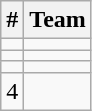<table class="wikitable">
<tr>
<th>#</th>
<th>Team</th>
</tr>
<tr>
<td></td>
<td></td>
</tr>
<tr>
<td></td>
<td></td>
</tr>
<tr>
<td></td>
<td></td>
</tr>
<tr>
<td>4</td>
<td></td>
</tr>
</table>
